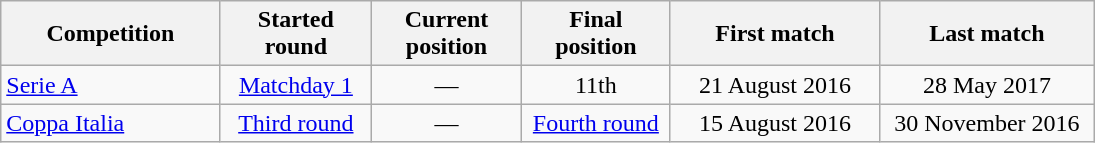<table class="wikitable" style="text-align:center; width:730px;">
<tr>
<th style="text-align:center; width:150px;">Competition</th>
<th style="text-align:center; width:100px;">Started round</th>
<th style="text-align:center; width:100px;">Current <br> position</th>
<th style="text-align:center; width:100px;">Final <br> position</th>
<th style="text-align:center; width:150px;">First match</th>
<th style="text-align:center; width:150px;">Last match</th>
</tr>
<tr>
<td style="text-align:left;"><a href='#'>Serie A</a></td>
<td><a href='#'>Matchday 1</a></td>
<td>—</td>
<td>11th</td>
<td>21 August 2016</td>
<td>28 May 2017</td>
</tr>
<tr>
<td style="text-align:left;"><a href='#'>Coppa Italia</a></td>
<td><a href='#'>Third round</a></td>
<td>—</td>
<td><a href='#'>Fourth round</a></td>
<td>15 August 2016</td>
<td>30 November 2016</td>
</tr>
</table>
